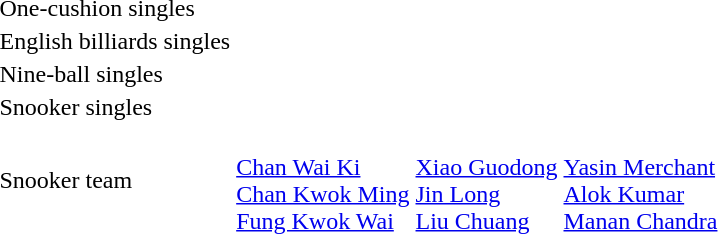<table>
<tr>
<td>One-cushion singles</td>
<td></td>
<td></td>
<td></td>
</tr>
<tr>
<td>English billiards singles</td>
<td></td>
<td></td>
<td></td>
</tr>
<tr>
<td>Nine-ball singles</td>
<td></td>
<td></td>
<td></td>
</tr>
<tr>
<td>Snooker singles</td>
<td></td>
<td></td>
<td></td>
</tr>
<tr>
<td>Snooker team</td>
<td><br><a href='#'>Chan Wai Ki</a><br><a href='#'>Chan Kwok Ming</a><br><a href='#'>Fung Kwok Wai</a></td>
<td><br><a href='#'>Xiao Guodong</a><br><a href='#'>Jin Long</a><br><a href='#'>Liu Chuang</a></td>
<td><br><a href='#'>Yasin Merchant</a><br><a href='#'>Alok Kumar</a><br><a href='#'>Manan Chandra</a></td>
</tr>
</table>
